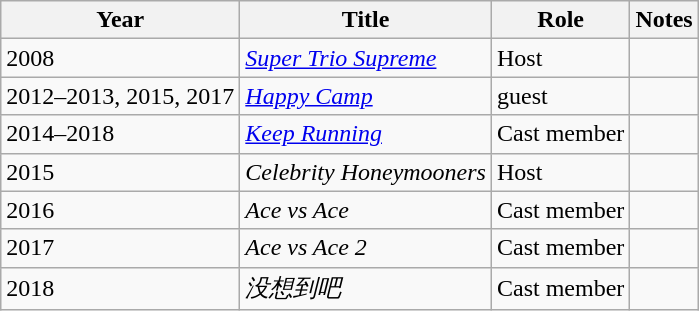<table class="wikitable sortable">
<tr>
<th>Year</th>
<th>Title</th>
<th>Role</th>
<th>Notes</th>
</tr>
<tr>
<td>2008</td>
<td><em><a href='#'>Super Trio Supreme</a></em></td>
<td>Host</td>
<td></td>
</tr>
<tr>
<td>2012–2013, 2015, 2017</td>
<td><em><a href='#'>Happy Camp</a></em></td>
<td>guest</td>
<td></td>
</tr>
<tr>
<td>2014–2018</td>
<td><em><a href='#'>Keep Running</a></em></td>
<td>Cast member</td>
<td></td>
</tr>
<tr>
<td>2015</td>
<td><em>Celebrity Honeymooners</em></td>
<td>Host</td>
<td></td>
</tr>
<tr>
<td>2016</td>
<td><em>Ace vs Ace</em></td>
<td>Cast member</td>
<td></td>
</tr>
<tr>
<td>2017</td>
<td><em>Ace vs Ace 2</em></td>
<td>Cast member</td>
<td></td>
</tr>
<tr>
<td>2018</td>
<td><em>没想到吧</em></td>
<td>Cast member</td>
<td></td>
</tr>
</table>
